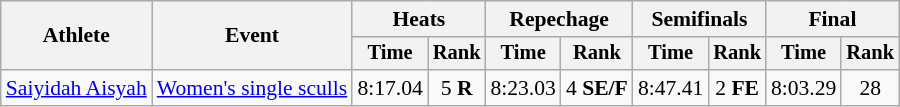<table class=wikitable style=font-size:90%;text-align:center>
<tr>
<th rowspan=2>Athlete</th>
<th rowspan=2>Event</th>
<th colspan=2>Heats</th>
<th colspan=2>Repechage</th>
<th colspan=2>Semifinals</th>
<th colspan=2>Final</th>
</tr>
<tr style=font-size:95%>
<th>Time</th>
<th>Rank</th>
<th>Time</th>
<th>Rank</th>
<th>Time</th>
<th>Rank</th>
<th>Time</th>
<th>Rank</th>
</tr>
<tr>
<td align=left><a href='#'>Saiyidah Aisyah</a></td>
<td align=left><a href='#'>Women's single sculls</a></td>
<td>8:17.04</td>
<td>5 <strong>R</strong></td>
<td>8:23.03</td>
<td>4 <strong>SE/F</strong></td>
<td>8:47.41</td>
<td>2 <strong>FE</strong></td>
<td>8:03.29</td>
<td>28</td>
</tr>
</table>
